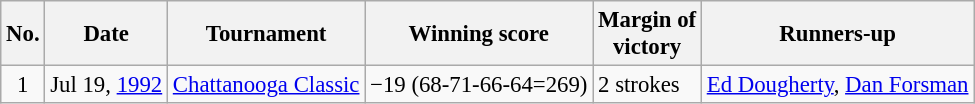<table class="wikitable" style="font-size:95%;">
<tr>
<th>No.</th>
<th>Date</th>
<th>Tournament</th>
<th>Winning score</th>
<th>Margin of<br>victory</th>
<th>Runners-up</th>
</tr>
<tr>
<td align=center>1</td>
<td align=right>Jul 19, <a href='#'>1992</a></td>
<td><a href='#'>Chattanooga Classic</a></td>
<td>−19 (68-71-66-64=269)</td>
<td>2 strokes</td>
<td> <a href='#'>Ed Dougherty</a>,  <a href='#'>Dan Forsman</a></td>
</tr>
</table>
